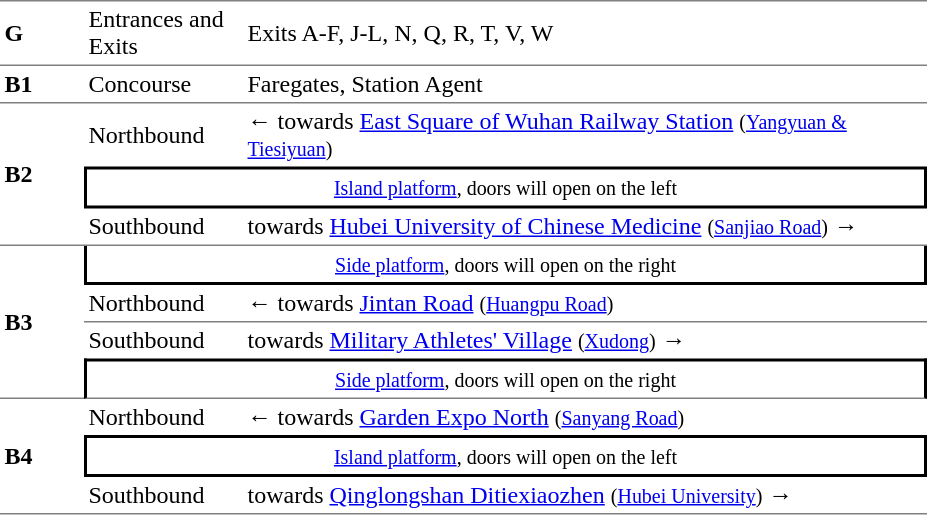<table table border=0 cellspacing=0 cellpadding=3>
<tr>
<td style="border-top:solid 1px gray;border-bottom:solid 0px gray;" width=50><strong>G</strong></td>
<td style="border-top:solid 1px gray;border-bottom:solid 0px gray;" width=100>Entrances and Exits</td>
<td style="border-top:solid 1px gray;border-bottom:solid 0px gray;" width=450>Exits A-F, J-L, N, Q, R, T, V, W</td>
</tr>
<tr>
<td style="border-top:solid 1px gray;border-bottom:solid 1px gray;" width=50><strong>B1</strong></td>
<td style="border-top:solid 1px gray;border-bottom:solid 1px gray;" width=100>Concourse</td>
<td style="border-top:solid 1px gray;border-bottom:solid 1px gray;" width=450>Faregates, Station Agent</td>
</tr>
<tr>
<td style="border-bottom:solid 1px gray;" rowspan=3><strong>B2</strong></td>
<td>Northbound</td>
<td>←  towards <a href='#'>East Square of Wuhan Railway Station</a> <small>(<a href='#'>Yangyuan & Tiesiyuan</a>)</small></td>
</tr>
<tr>
<td style="border-right:solid 2px black;border-left:solid 2px black;border-top:solid 2px black;border-bottom:solid 2px black;text-align:center;" colspan=2><small><a href='#'>Island platform</a>, doors will open on the left</small></td>
</tr>
<tr>
<td style="border-bottom:solid 1px gray;">Southbound</td>
<td style="border-bottom:solid 1px gray;"> towards <a href='#'>Hubei University of Chinese Medicine</a> <small>(<a href='#'>Sanjiao Road</a>)</small> →</td>
</tr>
<tr>
<td style="border-bottom:solid 1px gray;" rowspan=4><strong>B3</strong></td>
<td style="border-right:solid 2px black;border-left:solid 2px black;border-top:solid 0px black;border-bottom:solid 2px black;text-align:center;" colspan=2><small><a href='#'>Side platform</a>, doors will open on the right</small></td>
</tr>
<tr>
<td>Northbound</td>
<td>←  towards <a href='#'>Jintan Road</a> <small>(<a href='#'>Huangpu Road</a>)</small></td>
</tr>
<tr>
<td style="border-top:solid 1px gray;">Southbound</td>
<td style="border-top:solid 1px gray;"> towards <a href='#'>Military Athletes' Village</a> <small>(<a href='#'>Xudong</a>)</small> →</td>
</tr>
<tr>
<td style="border-right:solid 2px black;border-left:solid 2px black;border-top:solid 2px black;border-bottom:solid 1px gray;text-align:center;" colspan=2><small><a href='#'>Side platform</a>, doors will open on the right</small></td>
</tr>
<tr>
<td style="border-bottom:solid 1px gray;" rowspan=3><strong>B4</strong></td>
<td>Northbound</td>
<td>←  towards <a href='#'>Garden Expo North</a> <small>(<a href='#'>Sanyang Road</a>)</small></td>
</tr>
<tr>
<td style="border-right:solid 2px black;border-left:solid 2px black;border-top:solid 2px black;border-bottom:solid 2px black;text-align:center;" colspan=2><small><a href='#'>Island platform</a>, doors will open on the left</small></td>
</tr>
<tr>
<td style="border-bottom:solid 1px gray;">Southbound</td>
<td style="border-bottom:solid 1px gray;"> towards <a href='#'>Qinglongshan Ditiexiaozhen</a> <small>(<a href='#'>Hubei University</a>)</small> →</td>
</tr>
</table>
